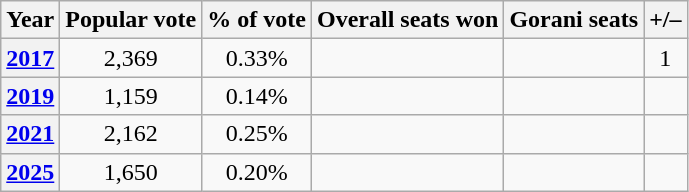<table class="wikitable" style="text-align:center">
<tr>
<th>Year</th>
<th>Popular vote</th>
<th>% of vote</th>
<th>Overall seats won</th>
<th>Gorani seats</th>
<th>+/–</th>
</tr>
<tr>
<th><a href='#'>2017</a></th>
<td>2,369</td>
<td>0.33%</td>
<td></td>
<td></td>
<td> 1</td>
</tr>
<tr>
<th><a href='#'>2019</a></th>
<td>1,159</td>
<td>0.14%</td>
<td></td>
<td></td>
<td></td>
</tr>
<tr>
<th><a href='#'>2021</a></th>
<td>2,162</td>
<td>0.25%</td>
<td></td>
<td></td>
<td></td>
</tr>
<tr>
<th><a href='#'>2025</a></th>
<td>1,650</td>
<td>0.20%</td>
<td></td>
<td></td>
<td></td>
</tr>
</table>
